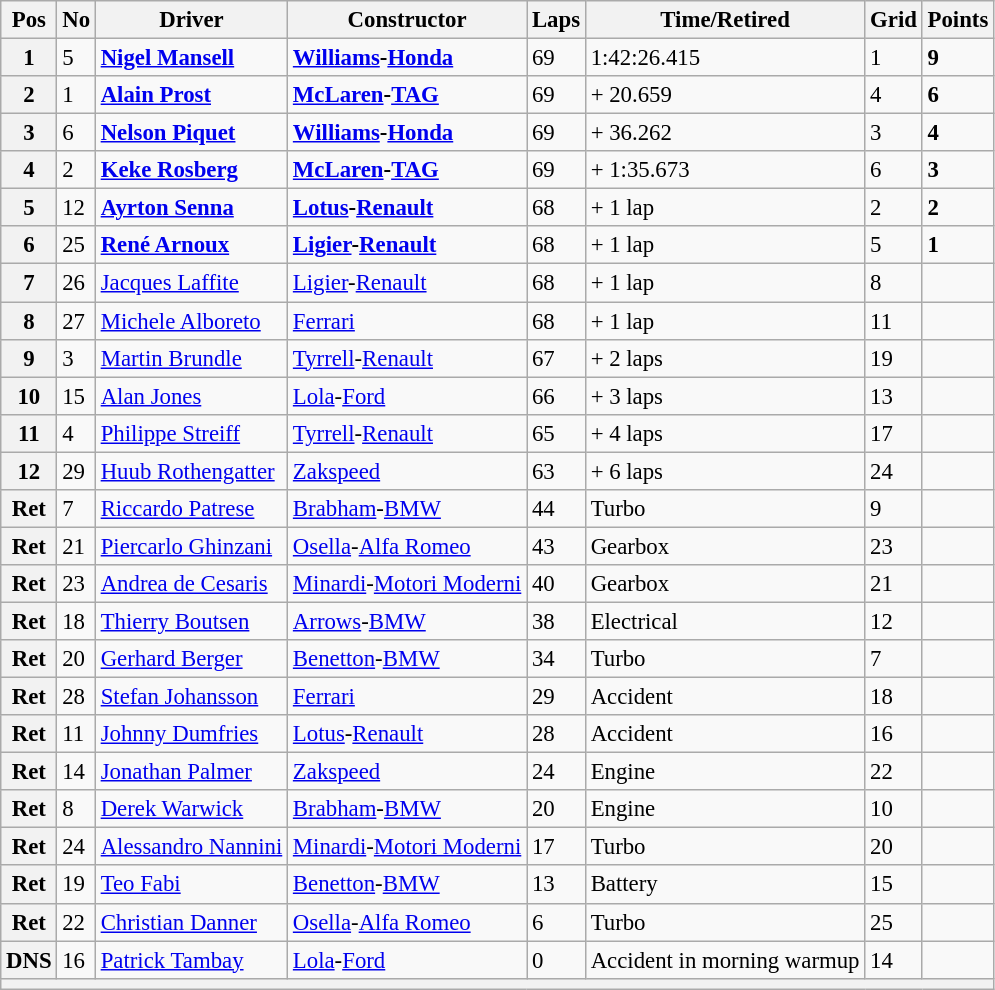<table class="wikitable" style="font-size: 95%;">
<tr>
<th>Pos</th>
<th>No</th>
<th>Driver</th>
<th>Constructor</th>
<th>Laps</th>
<th>Time/Retired</th>
<th>Grid</th>
<th>Points</th>
</tr>
<tr>
<th>1</th>
<td>5</td>
<td> <strong><a href='#'>Nigel Mansell</a></strong></td>
<td><strong><a href='#'>Williams</a>-<a href='#'>Honda</a></strong></td>
<td>69</td>
<td>1:42:26.415</td>
<td>1</td>
<td><strong>9</strong></td>
</tr>
<tr>
<th>2</th>
<td>1</td>
<td> <strong><a href='#'>Alain Prost</a></strong></td>
<td><strong><a href='#'>McLaren</a>-<a href='#'>TAG</a></strong></td>
<td>69</td>
<td>+ 20.659</td>
<td>4</td>
<td><strong>6</strong></td>
</tr>
<tr>
<th>3</th>
<td>6</td>
<td> <strong><a href='#'>Nelson Piquet</a></strong></td>
<td><strong><a href='#'>Williams</a>-<a href='#'>Honda</a></strong></td>
<td>69</td>
<td>+ 36.262</td>
<td>3</td>
<td><strong>4</strong></td>
</tr>
<tr>
<th>4</th>
<td>2</td>
<td> <strong><a href='#'>Keke Rosberg</a></strong></td>
<td><strong><a href='#'>McLaren</a>-<a href='#'>TAG</a></strong></td>
<td>69</td>
<td>+ 1:35.673</td>
<td>6</td>
<td><strong>3</strong></td>
</tr>
<tr>
<th>5</th>
<td>12</td>
<td> <strong><a href='#'>Ayrton Senna</a></strong></td>
<td><strong><a href='#'>Lotus</a>-<a href='#'>Renault</a></strong></td>
<td>68</td>
<td>+ 1 lap</td>
<td>2</td>
<td><strong>2</strong></td>
</tr>
<tr>
<th>6</th>
<td>25</td>
<td> <strong><a href='#'>René Arnoux</a></strong></td>
<td><strong><a href='#'>Ligier</a>-<a href='#'>Renault</a></strong></td>
<td>68</td>
<td>+ 1 lap</td>
<td>5</td>
<td><strong>1</strong></td>
</tr>
<tr>
<th>7</th>
<td>26</td>
<td> <a href='#'>Jacques Laffite</a></td>
<td><a href='#'>Ligier</a>-<a href='#'>Renault</a></td>
<td>68</td>
<td>+ 1 lap</td>
<td>8</td>
<td> </td>
</tr>
<tr>
<th>8</th>
<td>27</td>
<td> <a href='#'>Michele Alboreto</a></td>
<td><a href='#'>Ferrari</a></td>
<td>68</td>
<td>+ 1 lap</td>
<td>11</td>
<td> </td>
</tr>
<tr>
<th>9</th>
<td>3</td>
<td> <a href='#'>Martin Brundle</a></td>
<td><a href='#'>Tyrrell</a>-<a href='#'>Renault</a></td>
<td>67</td>
<td>+ 2 laps</td>
<td>19</td>
<td> </td>
</tr>
<tr>
<th>10</th>
<td>15</td>
<td> <a href='#'>Alan Jones</a></td>
<td><a href='#'>Lola</a>-<a href='#'>Ford</a></td>
<td>66</td>
<td>+ 3 laps</td>
<td>13</td>
<td> </td>
</tr>
<tr>
<th>11</th>
<td>4</td>
<td> <a href='#'>Philippe Streiff</a></td>
<td><a href='#'>Tyrrell</a>-<a href='#'>Renault</a></td>
<td>65</td>
<td>+ 4 laps</td>
<td>17</td>
<td> </td>
</tr>
<tr>
<th>12</th>
<td>29</td>
<td> <a href='#'>Huub Rothengatter</a></td>
<td><a href='#'>Zakspeed</a></td>
<td>63</td>
<td>+ 6 laps</td>
<td>24</td>
<td> </td>
</tr>
<tr>
<th>Ret</th>
<td>7</td>
<td> <a href='#'>Riccardo Patrese</a></td>
<td><a href='#'>Brabham</a>-<a href='#'>BMW</a></td>
<td>44</td>
<td>Turbo</td>
<td>9</td>
<td> </td>
</tr>
<tr>
<th>Ret</th>
<td>21</td>
<td> <a href='#'>Piercarlo Ghinzani</a></td>
<td><a href='#'>Osella</a>-<a href='#'>Alfa Romeo</a></td>
<td>43</td>
<td>Gearbox</td>
<td>23</td>
<td> </td>
</tr>
<tr>
<th>Ret</th>
<td>23</td>
<td> <a href='#'>Andrea de Cesaris</a></td>
<td><a href='#'>Minardi</a>-<a href='#'>Motori Moderni</a></td>
<td>40</td>
<td>Gearbox</td>
<td>21</td>
<td> </td>
</tr>
<tr>
<th>Ret</th>
<td>18</td>
<td> <a href='#'>Thierry Boutsen</a></td>
<td><a href='#'>Arrows</a>-<a href='#'>BMW</a></td>
<td>38</td>
<td>Electrical</td>
<td>12</td>
<td> </td>
</tr>
<tr>
<th>Ret</th>
<td>20</td>
<td> <a href='#'>Gerhard Berger</a></td>
<td><a href='#'>Benetton</a>-<a href='#'>BMW</a></td>
<td>34</td>
<td>Turbo</td>
<td>7</td>
<td> </td>
</tr>
<tr>
<th>Ret</th>
<td>28</td>
<td> <a href='#'>Stefan Johansson</a></td>
<td><a href='#'>Ferrari</a></td>
<td>29</td>
<td>Accident</td>
<td>18</td>
<td> </td>
</tr>
<tr>
<th>Ret</th>
<td>11</td>
<td> <a href='#'>Johnny Dumfries</a></td>
<td><a href='#'>Lotus</a>-<a href='#'>Renault</a></td>
<td>28</td>
<td>Accident</td>
<td>16</td>
<td> </td>
</tr>
<tr>
<th>Ret</th>
<td>14</td>
<td> <a href='#'>Jonathan Palmer</a></td>
<td><a href='#'>Zakspeed</a></td>
<td>24</td>
<td>Engine</td>
<td>22</td>
<td> </td>
</tr>
<tr>
<th>Ret</th>
<td>8</td>
<td> <a href='#'>Derek Warwick</a></td>
<td><a href='#'>Brabham</a>-<a href='#'>BMW</a></td>
<td>20</td>
<td>Engine</td>
<td>10</td>
<td> </td>
</tr>
<tr>
<th>Ret</th>
<td>24</td>
<td> <a href='#'>Alessandro Nannini</a></td>
<td><a href='#'>Minardi</a>-<a href='#'>Motori Moderni</a></td>
<td>17</td>
<td>Turbo</td>
<td>20</td>
<td> </td>
</tr>
<tr>
<th>Ret</th>
<td>19</td>
<td> <a href='#'>Teo Fabi</a></td>
<td><a href='#'>Benetton</a>-<a href='#'>BMW</a></td>
<td>13</td>
<td>Battery</td>
<td>15</td>
<td> </td>
</tr>
<tr>
<th>Ret</th>
<td>22</td>
<td> <a href='#'>Christian Danner</a></td>
<td><a href='#'>Osella</a>-<a href='#'>Alfa Romeo</a></td>
<td>6</td>
<td>Turbo</td>
<td>25</td>
<td> </td>
</tr>
<tr>
<th>DNS</th>
<td>16</td>
<td> <a href='#'>Patrick Tambay</a></td>
<td><a href='#'>Lola</a>-<a href='#'>Ford</a></td>
<td>0</td>
<td>Accident in morning warmup</td>
<td>14</td>
<td> </td>
</tr>
<tr>
<th colspan="8"></th>
</tr>
</table>
